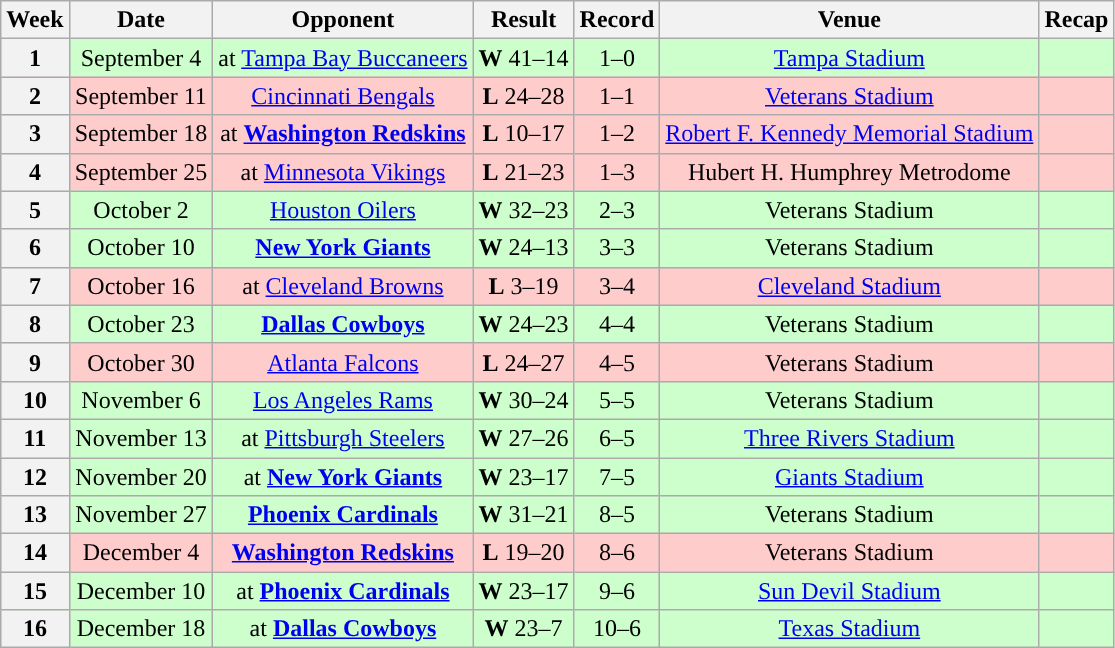<table class="wikitable" style="text-align:center">
<tr>
<th>Week</th>
<th>Date</th>
<th>Opponent</th>
<th>Result</th>
<th>Record</th>
<th>Venue</th>
<th>Recap</th>
</tr>
<tr style="background:#cfc">
<th>1</th>
<td>September 4</td>
<td>at <a href='#'>Tampa Bay Buccaneers</a></td>
<td><strong>W</strong> 41–14</td>
<td>1–0</td>
<td><a href='#'>Tampa Stadium</a></td>
<td></td>
</tr>
<tr style="background:#fcc">
<th>2</th>
<td>September 11</td>
<td><a href='#'>Cincinnati Bengals</a></td>
<td><strong>L</strong> 24–28</td>
<td>1–1</td>
<td><a href='#'>Veterans Stadium</a></td>
<td></td>
</tr>
<tr style="background:#fcc">
<th>3</th>
<td>September 18</td>
<td>at <strong><a href='#'>Washington Redskins</a></strong></td>
<td><strong>L</strong> 10–17</td>
<td>1–2</td>
<td><a href='#'>Robert F. Kennedy Memorial Stadium</a></td>
<td></td>
</tr>
<tr style="background:#fcc">
<th>4</th>
<td>September 25</td>
<td>at <a href='#'>Minnesota Vikings</a></td>
<td><strong>L</strong> 21–23</td>
<td>1–3</td>
<td>Hubert H. Humphrey Metrodome</td>
<td></td>
</tr>
<tr style="background:#cfc">
<th>5</th>
<td>October 2</td>
<td><a href='#'>Houston Oilers</a></td>
<td><strong>W</strong> 32–23</td>
<td>2–3</td>
<td>Veterans Stadium</td>
<td></td>
</tr>
<tr style="background:#cfc">
<th>6</th>
<td>October 10</td>
<td><strong><a href='#'>New York Giants</a></strong></td>
<td><strong>W</strong> 24–13</td>
<td>3–3</td>
<td>Veterans Stadium</td>
<td></td>
</tr>
<tr style="background:#fcc">
<th>7</th>
<td>October 16</td>
<td>at <a href='#'>Cleveland Browns</a></td>
<td><strong>L</strong> 3–19</td>
<td>3–4</td>
<td><a href='#'>Cleveland Stadium</a></td>
<td></td>
</tr>
<tr style="background:#cfc">
<th>8</th>
<td>October 23</td>
<td><strong><a href='#'>Dallas Cowboys</a></strong></td>
<td><strong>W</strong> 24–23</td>
<td>4–4</td>
<td>Veterans Stadium</td>
<td></td>
</tr>
<tr style="background:#fcc">
<th>9</th>
<td>October 30</td>
<td><a href='#'>Atlanta Falcons</a></td>
<td><strong>L</strong> 24–27</td>
<td>4–5</td>
<td>Veterans Stadium</td>
<td></td>
</tr>
<tr style="background:#cfc">
<th>10</th>
<td>November 6</td>
<td><a href='#'>Los Angeles Rams</a></td>
<td><strong>W</strong> 30–24</td>
<td>5–5</td>
<td>Veterans Stadium</td>
<td></td>
</tr>
<tr style="background:#cfc">
<th>11</th>
<td>November 13</td>
<td>at <a href='#'>Pittsburgh Steelers</a></td>
<td><strong>W</strong> 27–26</td>
<td>6–5</td>
<td><a href='#'>Three Rivers Stadium</a></td>
<td></td>
</tr>
<tr style="background:#cfc">
<th>12</th>
<td>November 20</td>
<td>at <strong><a href='#'>New York Giants</a></strong></td>
<td><strong>W</strong> 23–17 </td>
<td>7–5</td>
<td><a href='#'>Giants Stadium</a></td>
<td></td>
</tr>
<tr style="background:#cfc">
<th>13</th>
<td>November 27</td>
<td><strong><a href='#'>Phoenix Cardinals</a></strong></td>
<td><strong>W</strong> 31–21</td>
<td>8–5</td>
<td>Veterans Stadium</td>
<td></td>
</tr>
<tr style="background:#fcc">
<th>14</th>
<td>December 4</td>
<td><strong><a href='#'>Washington Redskins</a></strong></td>
<td><strong>L</strong> 19–20</td>
<td>8–6</td>
<td>Veterans Stadium</td>
<td></td>
</tr>
<tr style="background:#cfc">
<th>15</th>
<td>December 10</td>
<td>at <strong><a href='#'>Phoenix Cardinals</a></strong></td>
<td><strong>W</strong> 23–17</td>
<td>9–6</td>
<td><a href='#'>Sun Devil Stadium</a></td>
<td></td>
</tr>
<tr style="background:#cfc">
<th>16</th>
<td>December 18</td>
<td>at <strong><a href='#'>Dallas Cowboys</a></strong></td>
<td><strong>W</strong> 23–7</td>
<td>10–6</td>
<td><a href='#'>Texas Stadium</a></td>
<td></td>
</tr>
</table>
